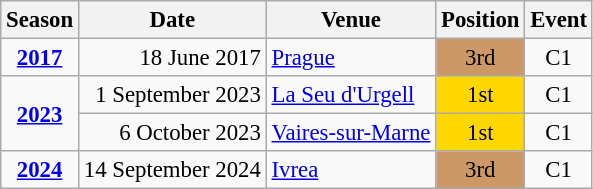<table class="wikitable" style="text-align:center; font-size:95%;">
<tr>
<th>Season</th>
<th>Date</th>
<th>Venue</th>
<th>Position</th>
<th>Event</th>
</tr>
<tr>
<td><strong><a href='#'>2017</a></strong></td>
<td align=right>18 June 2017</td>
<td align=left><a href='#'>Prague</a></td>
<td bgcolor=cc9966>3rd</td>
<td>C1</td>
</tr>
<tr>
<td rowspan=2><strong><a href='#'>2023</a></strong></td>
<td align=right>1 September 2023</td>
<td align=left><a href='#'>La Seu d'Urgell</a></td>
<td bgcolor=gold>1st</td>
<td>C1</td>
</tr>
<tr>
<td align=right>6 October 2023</td>
<td align=left><a href='#'>Vaires-sur-Marne</a></td>
<td bgcolor=gold>1st</td>
<td>C1</td>
</tr>
<tr>
<td><strong><a href='#'>2024</a></strong></td>
<td align=right>14 September 2024</td>
<td align=left><a href='#'>Ivrea</a></td>
<td bgcolor=cc9966>3rd</td>
<td>C1</td>
</tr>
</table>
